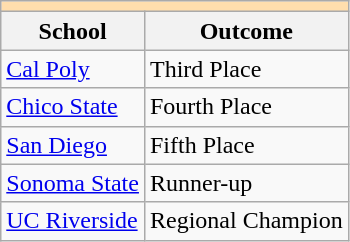<table class="wikitable" style="float:left; margin-right:1em;">
<tr>
<th colspan="3" style="background:#ffdead;"></th>
</tr>
<tr>
<th>School</th>
<th>Outcome</th>
</tr>
<tr>
<td><a href='#'>Cal Poly</a></td>
<td>Third Place</td>
</tr>
<tr>
<td><a href='#'>Chico State</a></td>
<td>Fourth Place</td>
</tr>
<tr>
<td><a href='#'>San Diego</a></td>
<td>Fifth Place</td>
</tr>
<tr>
<td><a href='#'>Sonoma State</a></td>
<td>Runner-up</td>
</tr>
<tr>
<td><a href='#'>UC Riverside</a></td>
<td>Regional Champion</td>
</tr>
</table>
